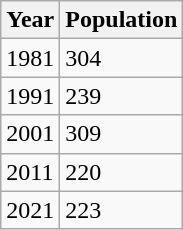<table class="wikitable">
<tr>
<th>Year</th>
<th>Population</th>
</tr>
<tr>
<td>1981</td>
<td>304</td>
</tr>
<tr>
<td>1991</td>
<td>239</td>
</tr>
<tr>
<td>2001</td>
<td>309</td>
</tr>
<tr>
<td>2011</td>
<td>220</td>
</tr>
<tr>
<td>2021</td>
<td>223</td>
</tr>
</table>
